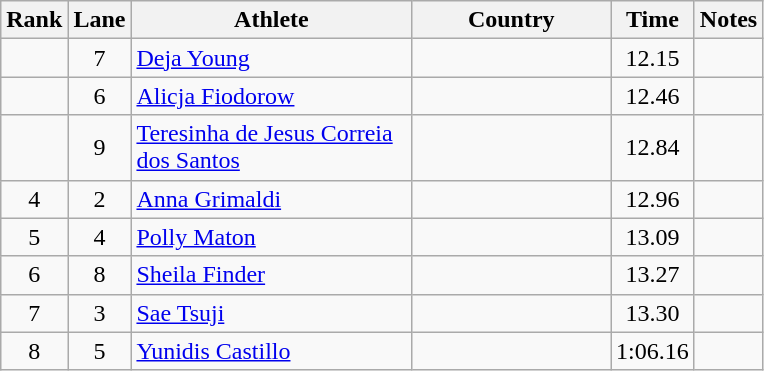<table class="wikitable sortable" style="text-align:center">
<tr>
<th>Rank</th>
<th>Lane</th>
<th style="width:180px">Athlete</th>
<th style="width:125px">Country</th>
<th>Time</th>
<th>Notes</th>
</tr>
<tr>
<td></td>
<td>7</td>
<td style="text-align:left;"><a href='#'>Deja Young</a></td>
<td style="text-align:left;"></td>
<td>12.15</td>
<td></td>
</tr>
<tr>
<td></td>
<td>6</td>
<td style="text-align:left;"><a href='#'>Alicja Fiodorow</a></td>
<td style="text-align:left;"></td>
<td>12.46</td>
<td></td>
</tr>
<tr>
<td></td>
<td>9</td>
<td style="text-align:left;"><a href='#'>Teresinha de Jesus Correia dos Santos</a></td>
<td style="text-align:left;"></td>
<td>12.84</td>
<td></td>
</tr>
<tr>
<td>4</td>
<td>2</td>
<td style="text-align:left;"><a href='#'>Anna Grimaldi</a></td>
<td style="text-align:left;"></td>
<td>12.96</td>
<td></td>
</tr>
<tr>
<td>5</td>
<td>4</td>
<td style="text-align:left;"><a href='#'>Polly Maton</a></td>
<td style="text-align:left;"></td>
<td>13.09</td>
<td></td>
</tr>
<tr>
<td>6</td>
<td>8</td>
<td style="text-align:left;"><a href='#'>Sheila Finder</a></td>
<td style="text-align:left;"></td>
<td>13.27</td>
<td></td>
</tr>
<tr>
<td>7</td>
<td>3</td>
<td style="text-align:left;"><a href='#'>Sae Tsuji</a></td>
<td style="text-align:left;"></td>
<td>13.30</td>
<td></td>
</tr>
<tr>
<td>8</td>
<td>5</td>
<td style="text-align:left;"><a href='#'>Yunidis Castillo</a></td>
<td style="text-align:left;"></td>
<td>1:06.16</td>
<td></td>
</tr>
</table>
